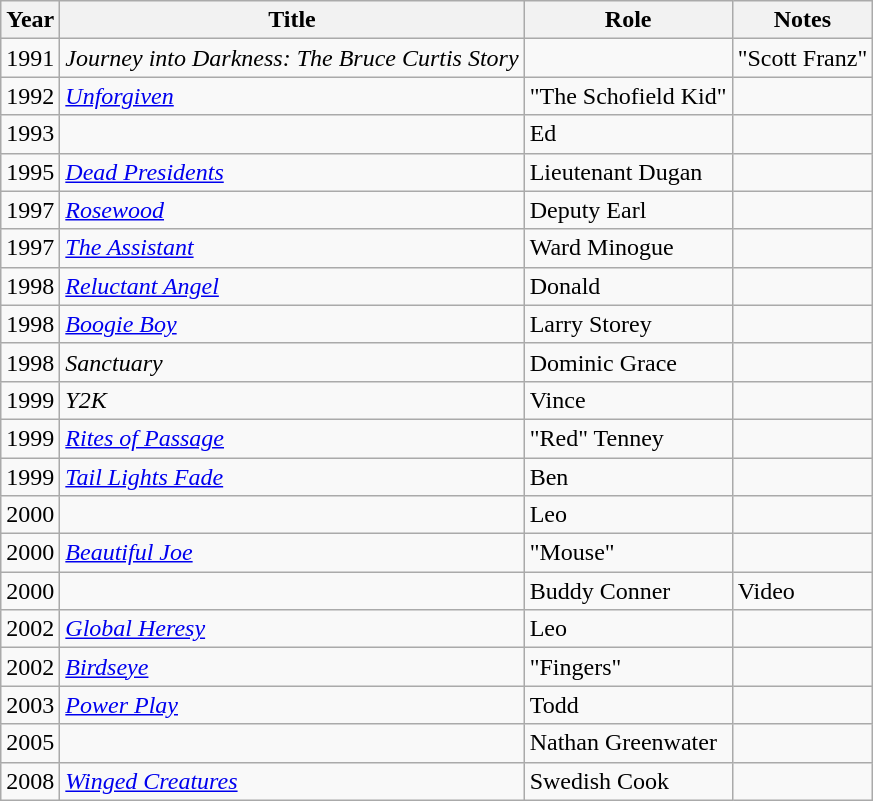<table class="wikitable sortable">
<tr>
<th>Year</th>
<th>Title</th>
<th>Role</th>
<th class="unsortable">Notes</th>
</tr>
<tr>
<td>1991</td>
<td><em>Journey into Darkness: The Bruce Curtis Story</em></td>
<td></td>
<td>"Scott Franz"</td>
</tr>
<tr>
<td>1992</td>
<td><em><a href='#'>Unforgiven</a></em></td>
<td>"The Schofield Kid"</td>
<td></td>
</tr>
<tr>
<td>1993</td>
<td><em></em></td>
<td>Ed</td>
<td></td>
</tr>
<tr>
<td>1995</td>
<td><em><a href='#'>Dead Presidents</a></em></td>
<td>Lieutenant Dugan</td>
<td></td>
</tr>
<tr>
<td>1997</td>
<td><em><a href='#'>Rosewood</a></em></td>
<td>Deputy Earl</td>
<td></td>
</tr>
<tr>
<td>1997</td>
<td data-sort-value="Assistant, The"><em><a href='#'>The Assistant</a></em></td>
<td>Ward Minogue</td>
<td></td>
</tr>
<tr>
<td>1998</td>
<td><em><a href='#'>Reluctant Angel</a></em></td>
<td>Donald</td>
<td></td>
</tr>
<tr>
<td>1998</td>
<td><em><a href='#'>Boogie Boy</a></em></td>
<td>Larry Storey</td>
<td></td>
</tr>
<tr>
<td>1998</td>
<td><em>Sanctuary</em></td>
<td>Dominic Grace</td>
<td></td>
</tr>
<tr>
<td>1999</td>
<td><em>Y2K</em></td>
<td>Vince</td>
<td></td>
</tr>
<tr>
<td>1999</td>
<td><em><a href='#'>Rites of Passage</a></em></td>
<td>"Red" Tenney</td>
<td></td>
</tr>
<tr>
<td>1999</td>
<td><em><a href='#'>Tail Lights Fade</a></em></td>
<td>Ben</td>
<td></td>
</tr>
<tr>
<td>2000</td>
<td><em></em></td>
<td>Leo</td>
<td></td>
</tr>
<tr>
<td>2000</td>
<td><em><a href='#'>Beautiful Joe</a></em></td>
<td>"Mouse"</td>
<td></td>
</tr>
<tr>
<td>2000</td>
<td><em></em></td>
<td>Buddy Conner</td>
<td>Video</td>
</tr>
<tr>
<td>2002</td>
<td><em><a href='#'>Global Heresy</a></em></td>
<td>Leo</td>
<td></td>
</tr>
<tr>
<td>2002</td>
<td><em><a href='#'>Birdseye</a></em></td>
<td>"Fingers"</td>
<td></td>
</tr>
<tr>
<td>2003</td>
<td><em><a href='#'>Power Play</a></em></td>
<td>Todd</td>
<td></td>
</tr>
<tr>
<td>2005</td>
<td><em></em></td>
<td>Nathan Greenwater</td>
<td></td>
</tr>
<tr>
<td>2008</td>
<td><em><a href='#'>Winged Creatures</a></em></td>
<td>Swedish Cook</td>
<td></td>
</tr>
</table>
